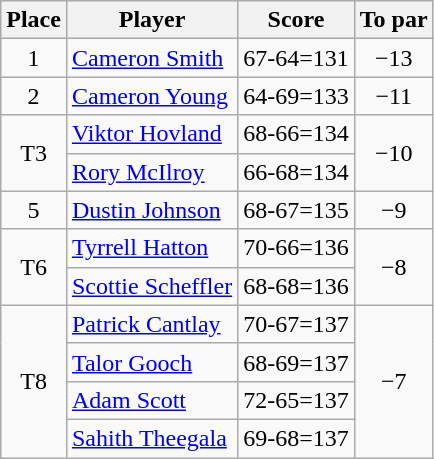<table class="wikitable">
<tr>
<th>Place</th>
<th>Player</th>
<th>Score</th>
<th>To par</th>
</tr>
<tr>
<td align=center>1</td>
<td> <a href='#'>Cameron Smith</a></td>
<td>67-64=131</td>
<td align=center>−13</td>
</tr>
<tr>
<td align=center>2</td>
<td> <a href='#'>Cameron Young</a></td>
<td>64-69=133</td>
<td align=center>−11</td>
</tr>
<tr>
<td rowspan=2 align=center>T3</td>
<td> <a href='#'>Viktor Hovland</a></td>
<td>68-66=134</td>
<td rowspan=2 align=center>−10</td>
</tr>
<tr>
<td> <a href='#'>Rory McIlroy</a></td>
<td>66-68=134</td>
</tr>
<tr>
<td align=center>5</td>
<td> <a href='#'>Dustin Johnson</a></td>
<td>68-67=135</td>
<td align=center>−9</td>
</tr>
<tr>
<td rowspan=2 align=center>T6</td>
<td> <a href='#'>Tyrrell Hatton</a></td>
<td>70-66=136</td>
<td rowspan=2 align=center>−8</td>
</tr>
<tr>
<td> <a href='#'>Scottie Scheffler</a></td>
<td>68-68=136</td>
</tr>
<tr>
<td rowspan=4 align=center>T8</td>
<td> <a href='#'>Patrick Cantlay</a></td>
<td>70-67=137</td>
<td rowspan=4 align=center>−7</td>
</tr>
<tr>
<td> <a href='#'>Talor Gooch</a></td>
<td>68-69=137</td>
</tr>
<tr>
<td> <a href='#'>Adam Scott</a></td>
<td>72-65=137</td>
</tr>
<tr>
<td> <a href='#'>Sahith Theegala</a></td>
<td>69-68=137</td>
</tr>
</table>
